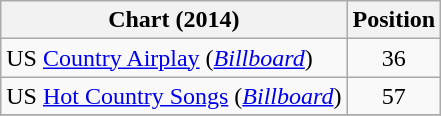<table class="wikitable sortable">
<tr>
<th scope="col">Chart (2014)</th>
<th scope="col">Position</th>
</tr>
<tr>
<td>US <a href='#'>Country Airplay</a> (<em><a href='#'>Billboard</a></em>)</td>
<td align="center">36</td>
</tr>
<tr>
<td>US <a href='#'>Hot Country Songs</a> (<em><a href='#'>Billboard</a></em>)</td>
<td align="center">57</td>
</tr>
<tr>
</tr>
</table>
